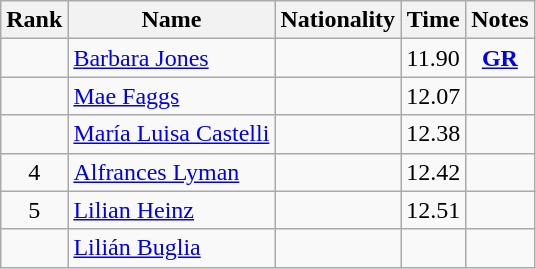<table class="wikitable sortable" style="text-align:center">
<tr>
<th>Rank</th>
<th>Name</th>
<th>Nationality</th>
<th>Time</th>
<th>Notes</th>
</tr>
<tr>
<td></td>
<td align=left><a href='#'>Barbara Jones</a></td>
<td align=left></td>
<td>11.90</td>
<td><strong><a href='#'>GR</a></strong></td>
</tr>
<tr>
<td></td>
<td align=left><a href='#'>Mae Faggs</a></td>
<td align=left></td>
<td>12.07</td>
<td></td>
</tr>
<tr>
<td></td>
<td align=left><a href='#'>María Luisa Castelli</a></td>
<td align=left></td>
<td>12.38</td>
<td></td>
</tr>
<tr>
<td>4</td>
<td align=left><a href='#'>Alfrances Lyman</a></td>
<td align=left></td>
<td>12.42</td>
<td></td>
</tr>
<tr>
<td>5</td>
<td align=left><a href='#'>Lilian Heinz</a></td>
<td align=left></td>
<td>12.51</td>
<td></td>
</tr>
<tr>
<td></td>
<td align=left><a href='#'>Lilián Buglia</a></td>
<td align=left></td>
<td></td>
<td></td>
</tr>
</table>
